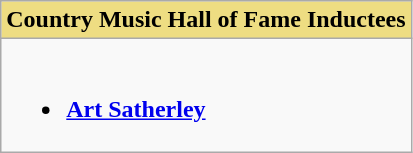<table class="wikitable">
<tr>
<th style="background:#EEDD82; width=50%">Country Music Hall of Fame Inductees</th>
</tr>
<tr>
<td valign="top"><br><ul><li><strong><a href='#'>Art Satherley</a></strong></li></ul></td>
</tr>
</table>
